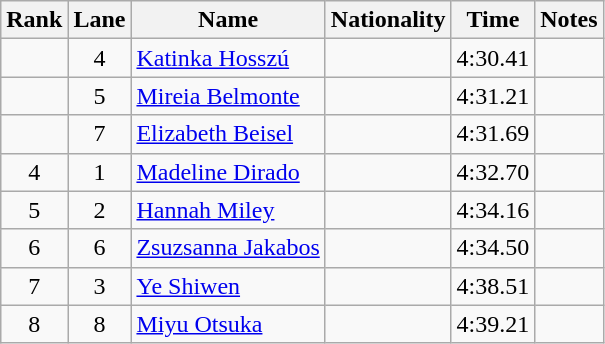<table class="wikitable sortable" style="text-align:center">
<tr>
<th>Rank</th>
<th>Lane</th>
<th>Name</th>
<th>Nationality</th>
<th>Time</th>
<th>Notes</th>
</tr>
<tr>
<td></td>
<td>4</td>
<td align=left><a href='#'>Katinka Hosszú</a></td>
<td align=left></td>
<td>4:30.41</td>
<td></td>
</tr>
<tr>
<td></td>
<td>5</td>
<td align=left><a href='#'>Mireia Belmonte</a></td>
<td align=left></td>
<td>4:31.21</td>
<td></td>
</tr>
<tr>
<td></td>
<td>7</td>
<td align=left><a href='#'>Elizabeth Beisel</a></td>
<td align=left></td>
<td>4:31.69</td>
<td></td>
</tr>
<tr>
<td>4</td>
<td>1</td>
<td align=left><a href='#'>Madeline Dirado</a></td>
<td align=left></td>
<td>4:32.70</td>
<td></td>
</tr>
<tr>
<td>5</td>
<td>2</td>
<td align=left><a href='#'>Hannah Miley</a></td>
<td align=left></td>
<td>4:34.16</td>
<td></td>
</tr>
<tr>
<td>6</td>
<td>6</td>
<td align=left><a href='#'>Zsuzsanna Jakabos</a></td>
<td align=left></td>
<td>4:34.50</td>
<td></td>
</tr>
<tr>
<td>7</td>
<td>3</td>
<td align=left><a href='#'>Ye Shiwen</a></td>
<td align=left></td>
<td>4:38.51</td>
<td></td>
</tr>
<tr>
<td>8</td>
<td>8</td>
<td align=left><a href='#'>Miyu Otsuka</a></td>
<td align=left></td>
<td>4:39.21</td>
<td></td>
</tr>
</table>
